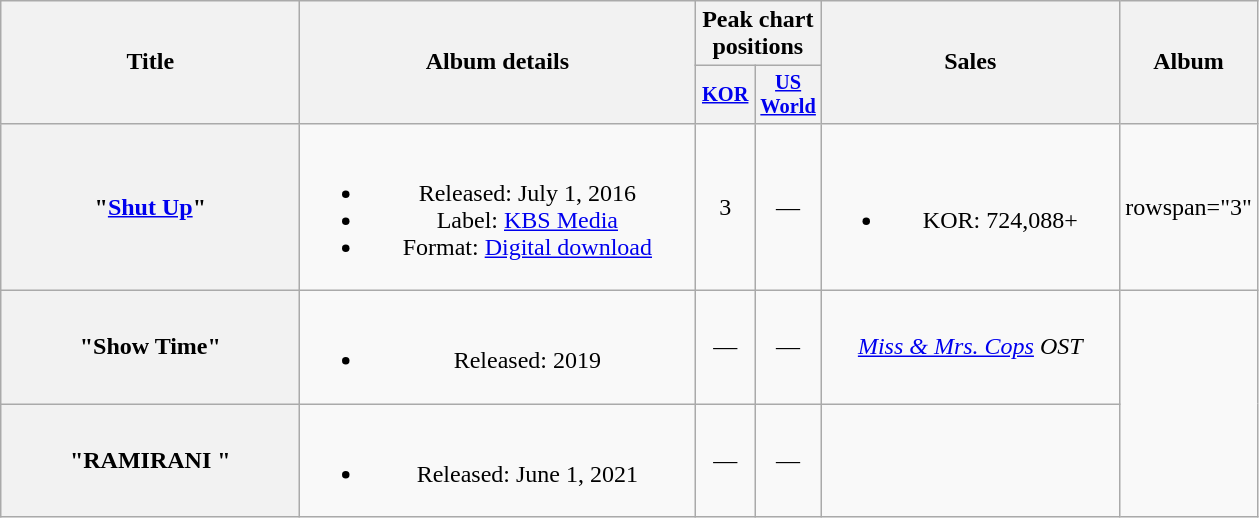<table class="wikitable plainrowheaders" style="text-align:center">
<tr>
<th rowspan="2" style="width:12em">Title</th>
<th rowspan="2" style="width:16em">Album details</th>
<th colspan="2">Peak chart<br>positions</th>
<th rowspan="2" style="width:12em">Sales</th>
<th rowspan="2">Album</th>
</tr>
<tr>
<th style="width:2.5em;font-size:85%"><a href='#'>KOR</a><br></th>
<th style="width:2.5em;font-size:85%"><a href='#'>US<br>World</a><br></th>
</tr>
<tr>
<th scope="row">"<a href='#'>Shut Up</a>"<br></th>
<td><br><ul><li>Released: July 1, 2016</li><li>Label: <a href='#'>KBS Media</a></li><li>Format: <a href='#'>Digital download</a></li></ul></td>
<td>3</td>
<td>—</td>
<td><br><ul><li>KOR: 724,088+</li></ul></td>
<td>rowspan="3" </td>
</tr>
<tr>
<th scope="row">"Show Time"<br></th>
<td><br><ul><li>Released: 2019</li></ul></td>
<td>—</td>
<td>—</td>
<td><em><a href='#'>Miss & Mrs. Cops</a> OST</em></td>
</tr>
<tr>
<th scope="row">"RAMIRANI "<br></th>
<td><br><ul><li>Released: June 1, 2021</li></ul></td>
<td>—</td>
<td>—</td>
<td></td>
</tr>
</table>
